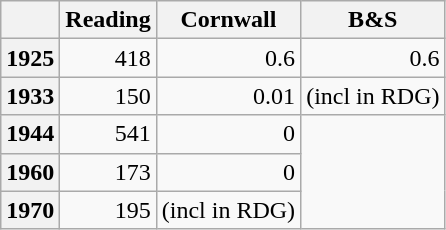<table class="wikitable">
<tr>
<th></th>
<th>Reading</th>
<th>Cornwall</th>
<th>B&S</th>
</tr>
<tr align="right">
<th scope="row">1925</th>
<td>418</td>
<td>0.6</td>
<td>0.6</td>
</tr>
<tr align="right">
<th scope="row">1933</th>
<td>150</td>
<td>0.01</td>
<td>(incl in RDG)</td>
</tr>
<tr align="right">
<th scope="row">1944</th>
<td>541</td>
<td>0</td>
</tr>
<tr align="right">
<th scope="row">1960</th>
<td>173</td>
<td>0</td>
</tr>
<tr align="right">
<th scope="row">1970</th>
<td>195</td>
<td>(incl in RDG)</td>
</tr>
</table>
